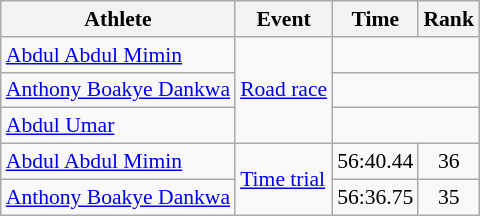<table class=wikitable style="font-size:90%;">
<tr>
<th>Athlete</th>
<th>Event</th>
<th>Time</th>
<th>Rank</th>
</tr>
<tr align=center>
<td align=left><a href='#'>Abdul Abdul Mimin</a></td>
<td align=left rowspan=3><a href='#'>Road race</a></td>
<td colspan=2></td>
</tr>
<tr align=center>
<td align=left><a href='#'>Anthony Boakye Dankwa</a></td>
<td colspan=2></td>
</tr>
<tr align=center>
<td align=left><a href='#'>Abdul Umar</a></td>
<td colspan=2></td>
</tr>
<tr align=center>
<td align=left><a href='#'>Abdul Abdul Mimin</a></td>
<td align=left rowspan=2><a href='#'>Time trial</a></td>
<td>56:40.44</td>
<td>36</td>
</tr>
<tr align=center>
<td align=left><a href='#'>Anthony Boakye Dankwa</a></td>
<td>56:36.75</td>
<td>35</td>
</tr>
</table>
